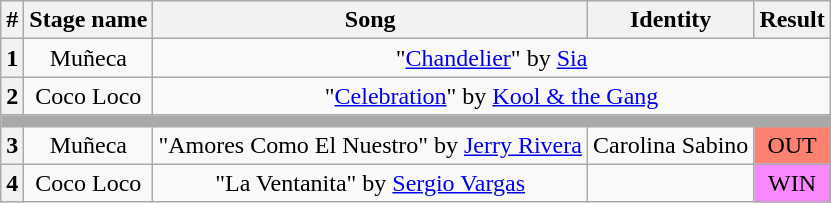<table class="wikitable plainrowheaders" style="text-align: center">
<tr>
<th>#</th>
<th>Stage name</th>
<th>Song</th>
<th>Identity</th>
<th>Result</th>
</tr>
<tr>
<th>1</th>
<td>Muñeca</td>
<td colspan="3">"<a href='#'>Chandelier</a>" by <a href='#'>Sia</a></td>
</tr>
<tr>
<th>2</th>
<td>Coco Loco</td>
<td colspan="3">"<a href='#'>Celebration</a>" by <a href='#'>Kool & the Gang</a></td>
</tr>
<tr>
<td colspan="5" style="background:darkgray"></td>
</tr>
<tr>
<th>3</th>
<td>Muñeca</td>
<td>"Amores Como El Nuestro" by <a href='#'>Jerry Rivera</a></td>
<td>Carolina Sabino</td>
<td bgcolor=salmon>OUT</td>
</tr>
<tr>
<th>4</th>
<td>Coco Loco</td>
<td>"La Ventanita" by <a href='#'>Sergio Vargas</a></td>
<td></td>
<td bgcolor=#F888FD>WIN</td>
</tr>
</table>
